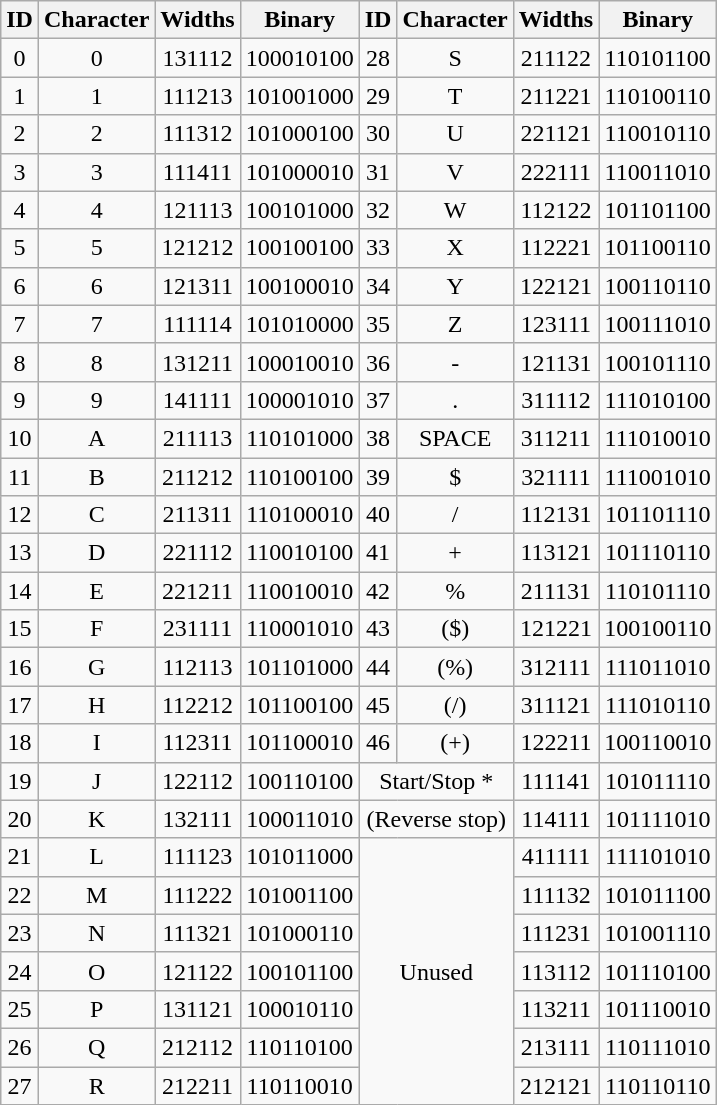<table class="wikitable sortable" style="text-align:center">
<tr>
<th>ID</th>
<th>Character</th>
<th>Widths</th>
<th>Binary</th>
<th>ID</th>
<th>Character</th>
<th>Widths</th>
<th>Binary</th>
</tr>
<tr>
<td>0</td>
<td>0</td>
<td>131112</td>
<td>100010100</td>
<td>28</td>
<td>S</td>
<td>211122</td>
<td>110101100</td>
</tr>
<tr>
<td>1</td>
<td>1</td>
<td>111213</td>
<td>101001000</td>
<td>29</td>
<td>T</td>
<td>211221</td>
<td>110100110</td>
</tr>
<tr>
<td>2</td>
<td>2</td>
<td>111312</td>
<td>101000100</td>
<td>30</td>
<td>U</td>
<td>221121</td>
<td>110010110</td>
</tr>
<tr>
<td>3</td>
<td>3</td>
<td>111411</td>
<td>101000010</td>
<td>31</td>
<td>V</td>
<td>222111</td>
<td>110011010</td>
</tr>
<tr>
<td>4</td>
<td>4</td>
<td>121113</td>
<td>100101000</td>
<td>32</td>
<td>W</td>
<td>112122</td>
<td>101101100</td>
</tr>
<tr>
<td>5</td>
<td>5</td>
<td>121212</td>
<td>100100100</td>
<td>33</td>
<td>X</td>
<td>112221</td>
<td>101100110</td>
</tr>
<tr>
<td>6</td>
<td>6</td>
<td>121311</td>
<td>100100010</td>
<td>34</td>
<td>Y</td>
<td>122121</td>
<td>100110110</td>
</tr>
<tr>
<td>7</td>
<td>7</td>
<td>111114</td>
<td>101010000</td>
<td>35</td>
<td>Z</td>
<td>123111</td>
<td>100111010</td>
</tr>
<tr>
<td>8</td>
<td>8</td>
<td>131211</td>
<td>100010010</td>
<td>36</td>
<td>-</td>
<td>121131</td>
<td>100101110</td>
</tr>
<tr>
<td>9</td>
<td>9</td>
<td>141111</td>
<td>100001010</td>
<td>37</td>
<td>.</td>
<td>311112</td>
<td>111010100</td>
</tr>
<tr>
<td>10</td>
<td>A</td>
<td>211113</td>
<td>110101000</td>
<td>38</td>
<td>SPACE</td>
<td>311211</td>
<td>111010010</td>
</tr>
<tr>
<td>11</td>
<td>B</td>
<td>211212</td>
<td>110100100</td>
<td>39</td>
<td>$</td>
<td>321111</td>
<td>111001010</td>
</tr>
<tr>
<td>12</td>
<td>C</td>
<td>211311</td>
<td>110100010</td>
<td>40</td>
<td>/</td>
<td>112131</td>
<td>101101110</td>
</tr>
<tr>
<td>13</td>
<td>D</td>
<td>221112</td>
<td>110010100</td>
<td>41</td>
<td>+</td>
<td>113121</td>
<td>101110110</td>
</tr>
<tr>
<td>14</td>
<td>E</td>
<td>221211</td>
<td>110010010</td>
<td>42</td>
<td>%</td>
<td>211131</td>
<td>110101110</td>
</tr>
<tr>
<td>15</td>
<td>F</td>
<td>231111</td>
<td>110001010</td>
<td>43</td>
<td>($)</td>
<td>121221</td>
<td>100100110</td>
</tr>
<tr>
<td>16</td>
<td>G</td>
<td>112113</td>
<td>101101000</td>
<td>44</td>
<td>(%)</td>
<td>312111</td>
<td>111011010</td>
</tr>
<tr>
<td>17</td>
<td>H</td>
<td>112212</td>
<td>101100100</td>
<td>45</td>
<td>(/)</td>
<td>311121</td>
<td>111010110</td>
</tr>
<tr>
<td>18</td>
<td>I</td>
<td>112311</td>
<td>101100010</td>
<td>46</td>
<td>(+)</td>
<td>122211</td>
<td>100110010</td>
</tr>
<tr>
<td>19</td>
<td>J</td>
<td>122112</td>
<td>100110100</td>
<td colspan=2>Start/Stop *</td>
<td>111141</td>
<td>101011110</td>
</tr>
<tr>
<td>20</td>
<td>K</td>
<td>132111</td>
<td>100011010</td>
<td colspan=2>(Reverse stop)</td>
<td>114111</td>
<td>101111010</td>
</tr>
<tr>
<td>21</td>
<td>L</td>
<td>111123</td>
<td>101011000</td>
<td colspan=2 rowspan=7>Unused</td>
<td>411111</td>
<td>111101010</td>
</tr>
<tr>
<td>22</td>
<td>M</td>
<td>111222</td>
<td>101001100</td>
<td>111132</td>
<td>101011100</td>
</tr>
<tr>
<td>23</td>
<td>N</td>
<td>111321</td>
<td>101000110</td>
<td>111231</td>
<td>101001110</td>
</tr>
<tr>
<td>24</td>
<td>O</td>
<td>121122</td>
<td>100101100</td>
<td>113112</td>
<td>101110100</td>
</tr>
<tr>
<td>25</td>
<td>P</td>
<td>131121</td>
<td>100010110</td>
<td>113211</td>
<td>101110010</td>
</tr>
<tr>
<td>26</td>
<td>Q</td>
<td>212112</td>
<td>110110100</td>
<td>213111</td>
<td>110111010</td>
</tr>
<tr>
<td>27</td>
<td>R</td>
<td>212211</td>
<td>110110010</td>
<td>212121</td>
<td>110110110</td>
</tr>
</table>
